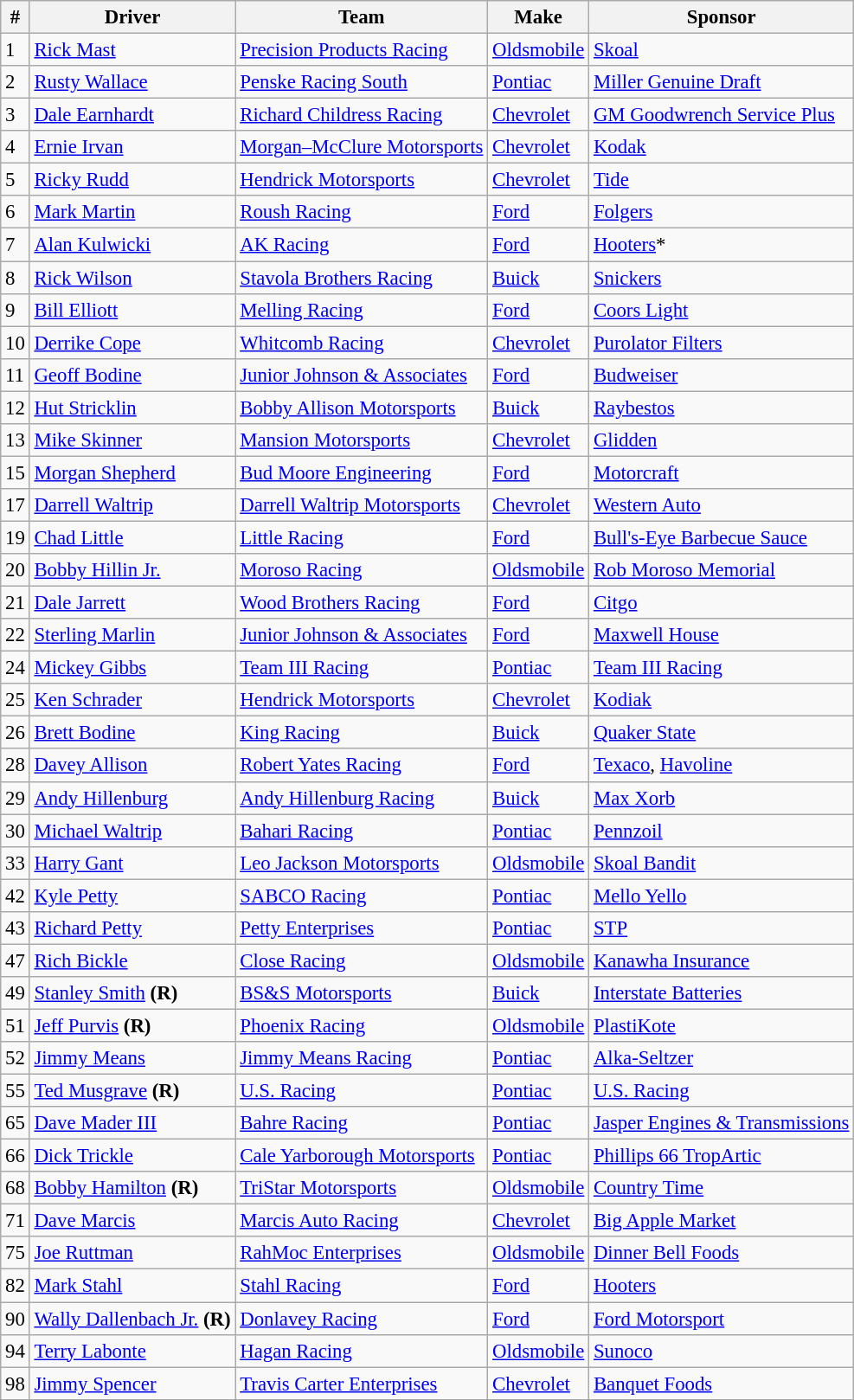<table class="wikitable" style="font-size:95%">
<tr>
<th>#</th>
<th>Driver</th>
<th>Team</th>
<th>Make</th>
<th>Sponsor</th>
</tr>
<tr>
<td>1</td>
<td><a href='#'>Rick Mast</a></td>
<td><a href='#'>Precision Products Racing</a></td>
<td><a href='#'>Oldsmobile</a></td>
<td><a href='#'>Skoal</a></td>
</tr>
<tr>
<td>2</td>
<td><a href='#'>Rusty Wallace</a></td>
<td><a href='#'>Penske Racing South</a></td>
<td><a href='#'>Pontiac</a></td>
<td><a href='#'>Miller Genuine Draft</a></td>
</tr>
<tr>
<td>3</td>
<td><a href='#'>Dale Earnhardt</a></td>
<td><a href='#'>Richard Childress Racing</a></td>
<td><a href='#'>Chevrolet</a></td>
<td><a href='#'>GM Goodwrench Service Plus</a></td>
</tr>
<tr>
<td>4</td>
<td><a href='#'>Ernie Irvan</a></td>
<td><a href='#'>Morgan–McClure Motorsports</a></td>
<td><a href='#'>Chevrolet</a></td>
<td><a href='#'>Kodak</a></td>
</tr>
<tr>
<td>5</td>
<td><a href='#'>Ricky Rudd</a></td>
<td><a href='#'>Hendrick Motorsports</a></td>
<td><a href='#'>Chevrolet</a></td>
<td><a href='#'>Tide</a></td>
</tr>
<tr>
<td>6</td>
<td><a href='#'>Mark Martin</a></td>
<td><a href='#'>Roush Racing</a></td>
<td><a href='#'>Ford</a></td>
<td><a href='#'>Folgers</a></td>
</tr>
<tr>
<td>7</td>
<td><a href='#'>Alan Kulwicki</a></td>
<td><a href='#'>AK Racing</a></td>
<td><a href='#'>Ford</a></td>
<td><a href='#'>Hooters</a>*</td>
</tr>
<tr>
<td>8</td>
<td><a href='#'>Rick Wilson</a></td>
<td><a href='#'>Stavola Brothers Racing</a></td>
<td><a href='#'>Buick</a></td>
<td><a href='#'>Snickers</a></td>
</tr>
<tr>
<td>9</td>
<td><a href='#'>Bill Elliott</a></td>
<td><a href='#'>Melling Racing</a></td>
<td><a href='#'>Ford</a></td>
<td><a href='#'>Coors Light</a></td>
</tr>
<tr>
<td>10</td>
<td><a href='#'>Derrike Cope</a></td>
<td><a href='#'>Whitcomb Racing</a></td>
<td><a href='#'>Chevrolet</a></td>
<td><a href='#'>Purolator Filters</a></td>
</tr>
<tr>
<td>11</td>
<td><a href='#'>Geoff Bodine</a></td>
<td><a href='#'>Junior Johnson & Associates</a></td>
<td><a href='#'>Ford</a></td>
<td><a href='#'>Budweiser</a></td>
</tr>
<tr>
<td>12</td>
<td><a href='#'>Hut Stricklin</a></td>
<td><a href='#'>Bobby Allison Motorsports</a></td>
<td><a href='#'>Buick</a></td>
<td><a href='#'>Raybestos</a></td>
</tr>
<tr>
<td>13</td>
<td><a href='#'>Mike Skinner</a></td>
<td><a href='#'>Mansion Motorsports</a></td>
<td><a href='#'>Chevrolet</a></td>
<td><a href='#'>Glidden</a></td>
</tr>
<tr>
<td>15</td>
<td><a href='#'>Morgan Shepherd</a></td>
<td><a href='#'>Bud Moore Engineering</a></td>
<td><a href='#'>Ford</a></td>
<td><a href='#'>Motorcraft</a></td>
</tr>
<tr>
<td>17</td>
<td><a href='#'>Darrell Waltrip</a></td>
<td><a href='#'>Darrell Waltrip Motorsports</a></td>
<td><a href='#'>Chevrolet</a></td>
<td><a href='#'>Western Auto</a></td>
</tr>
<tr>
<td>19</td>
<td><a href='#'>Chad Little</a></td>
<td><a href='#'>Little Racing</a></td>
<td><a href='#'>Ford</a></td>
<td><a href='#'>Bull's-Eye Barbecue Sauce</a></td>
</tr>
<tr>
<td>20</td>
<td><a href='#'>Bobby Hillin Jr.</a></td>
<td><a href='#'>Moroso Racing</a></td>
<td><a href='#'>Oldsmobile</a></td>
<td><a href='#'>Rob Moroso Memorial</a></td>
</tr>
<tr>
<td>21</td>
<td><a href='#'>Dale Jarrett</a></td>
<td><a href='#'>Wood Brothers Racing</a></td>
<td><a href='#'>Ford</a></td>
<td><a href='#'>Citgo</a></td>
</tr>
<tr>
<td>22</td>
<td><a href='#'>Sterling Marlin</a></td>
<td><a href='#'>Junior Johnson & Associates</a></td>
<td><a href='#'>Ford</a></td>
<td><a href='#'>Maxwell House</a></td>
</tr>
<tr>
<td>24</td>
<td><a href='#'>Mickey Gibbs</a></td>
<td><a href='#'>Team III Racing</a></td>
<td><a href='#'>Pontiac</a></td>
<td><a href='#'>Team III Racing</a></td>
</tr>
<tr>
<td>25</td>
<td><a href='#'>Ken Schrader</a></td>
<td><a href='#'>Hendrick Motorsports</a></td>
<td><a href='#'>Chevrolet</a></td>
<td><a href='#'>Kodiak</a></td>
</tr>
<tr>
<td>26</td>
<td><a href='#'>Brett Bodine</a></td>
<td><a href='#'>King Racing</a></td>
<td><a href='#'>Buick</a></td>
<td><a href='#'>Quaker State</a></td>
</tr>
<tr>
<td>28</td>
<td><a href='#'>Davey Allison</a></td>
<td><a href='#'>Robert Yates Racing</a></td>
<td><a href='#'>Ford</a></td>
<td><a href='#'>Texaco</a>, <a href='#'>Havoline</a></td>
</tr>
<tr>
<td>29</td>
<td><a href='#'>Andy Hillenburg</a></td>
<td><a href='#'>Andy Hillenburg Racing</a></td>
<td><a href='#'>Buick</a></td>
<td><a href='#'>Max Xorb</a></td>
</tr>
<tr>
<td>30</td>
<td><a href='#'>Michael Waltrip</a></td>
<td><a href='#'>Bahari Racing</a></td>
<td><a href='#'>Pontiac</a></td>
<td><a href='#'>Pennzoil</a></td>
</tr>
<tr>
<td>33</td>
<td><a href='#'>Harry Gant</a></td>
<td><a href='#'>Leo Jackson Motorsports</a></td>
<td><a href='#'>Oldsmobile</a></td>
<td><a href='#'>Skoal Bandit</a></td>
</tr>
<tr>
<td>42</td>
<td><a href='#'>Kyle Petty</a></td>
<td><a href='#'>SABCO Racing</a></td>
<td><a href='#'>Pontiac</a></td>
<td><a href='#'>Mello Yello</a></td>
</tr>
<tr>
<td>43</td>
<td><a href='#'>Richard Petty</a></td>
<td><a href='#'>Petty Enterprises</a></td>
<td><a href='#'>Pontiac</a></td>
<td><a href='#'>STP</a></td>
</tr>
<tr>
<td>47</td>
<td><a href='#'>Rich Bickle</a></td>
<td><a href='#'>Close Racing</a></td>
<td><a href='#'>Oldsmobile</a></td>
<td><a href='#'>Kanawha Insurance</a></td>
</tr>
<tr>
<td>49</td>
<td><a href='#'>Stanley Smith</a> <strong>(R)</strong></td>
<td><a href='#'>BS&S Motorsports</a></td>
<td><a href='#'>Buick</a></td>
<td><a href='#'>Interstate Batteries</a></td>
</tr>
<tr>
<td>51</td>
<td><a href='#'>Jeff Purvis</a> <strong>(R)</strong></td>
<td><a href='#'>Phoenix Racing</a></td>
<td><a href='#'>Oldsmobile</a></td>
<td><a href='#'>PlastiKote</a></td>
</tr>
<tr>
<td>52</td>
<td><a href='#'>Jimmy Means</a></td>
<td><a href='#'>Jimmy Means Racing</a></td>
<td><a href='#'>Pontiac</a></td>
<td><a href='#'>Alka-Seltzer</a></td>
</tr>
<tr>
<td>55</td>
<td><a href='#'>Ted Musgrave</a> <strong>(R)</strong></td>
<td><a href='#'>U.S. Racing</a></td>
<td><a href='#'>Pontiac</a></td>
<td><a href='#'>U.S. Racing</a></td>
</tr>
<tr>
<td>65</td>
<td><a href='#'>Dave Mader III</a></td>
<td><a href='#'>Bahre Racing</a></td>
<td><a href='#'>Pontiac</a></td>
<td><a href='#'>Jasper Engines & Transmissions</a></td>
</tr>
<tr>
<td>66</td>
<td><a href='#'>Dick Trickle</a></td>
<td><a href='#'>Cale Yarborough Motorsports</a></td>
<td><a href='#'>Pontiac</a></td>
<td><a href='#'>Phillips 66 TropArtic</a></td>
</tr>
<tr>
<td>68</td>
<td><a href='#'>Bobby Hamilton</a> <strong>(R)</strong></td>
<td><a href='#'>TriStar Motorsports</a></td>
<td><a href='#'>Oldsmobile</a></td>
<td><a href='#'>Country Time</a></td>
</tr>
<tr>
<td>71</td>
<td><a href='#'>Dave Marcis</a></td>
<td><a href='#'>Marcis Auto Racing</a></td>
<td><a href='#'>Chevrolet</a></td>
<td><a href='#'>Big Apple Market</a></td>
</tr>
<tr>
<td>75</td>
<td><a href='#'>Joe Ruttman</a></td>
<td><a href='#'>RahMoc Enterprises</a></td>
<td><a href='#'>Oldsmobile</a></td>
<td><a href='#'>Dinner Bell Foods</a></td>
</tr>
<tr>
<td>82</td>
<td><a href='#'>Mark Stahl</a></td>
<td><a href='#'>Stahl Racing</a></td>
<td><a href='#'>Ford</a></td>
<td><a href='#'>Hooters</a></td>
</tr>
<tr>
<td>90</td>
<td><a href='#'>Wally Dallenbach Jr.</a> <strong>(R)</strong></td>
<td><a href='#'>Donlavey Racing</a></td>
<td><a href='#'>Ford</a></td>
<td><a href='#'>Ford Motorsport</a></td>
</tr>
<tr>
<td>94</td>
<td><a href='#'>Terry Labonte</a></td>
<td><a href='#'>Hagan Racing</a></td>
<td><a href='#'>Oldsmobile</a></td>
<td><a href='#'>Sunoco</a></td>
</tr>
<tr>
<td>98</td>
<td><a href='#'>Jimmy Spencer</a></td>
<td><a href='#'>Travis Carter Enterprises</a></td>
<td><a href='#'>Chevrolet</a></td>
<td><a href='#'>Banquet Foods</a></td>
</tr>
</table>
